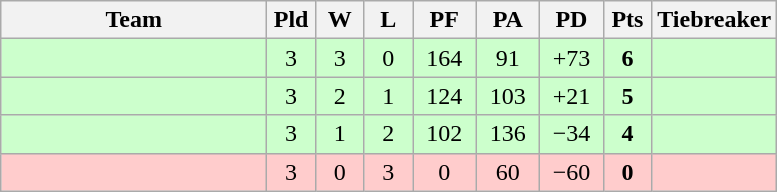<table class="wikitable" style="text-align:center;">
<tr>
<th width=170>Team</th>
<th width=25>Pld</th>
<th width=25>W</th>
<th width=25>L</th>
<th width=35>PF</th>
<th width=35>PA</th>
<th width=35>PD</th>
<th width=25>Pts</th>
<th width=50>Tiebreaker</th>
</tr>
<tr bgcolor=ccffcc>
<td align="left"></td>
<td>3</td>
<td>3</td>
<td>0</td>
<td>164</td>
<td>91</td>
<td>+73</td>
<td><strong>6</strong></td>
<td></td>
</tr>
<tr bgcolor=ccffcc>
<td align="left"></td>
<td>3</td>
<td>2</td>
<td>1</td>
<td>124</td>
<td>103</td>
<td>+21</td>
<td><strong>5</strong></td>
<td></td>
</tr>
<tr bgcolor=ccffcc>
<td align="left"></td>
<td>3</td>
<td>1</td>
<td>2</td>
<td>102</td>
<td>136</td>
<td>−34</td>
<td><strong>4</strong></td>
<td></td>
</tr>
<tr bgcolor=ffcccc>
<td align="left"></td>
<td>3</td>
<td>0</td>
<td>3</td>
<td>0</td>
<td>60</td>
<td>−60</td>
<td><strong>0</strong></td>
<td></td>
</tr>
</table>
